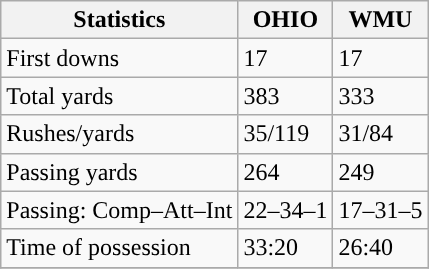<table class="wikitable" style="float: left;">
<tr>
<th>Statistics</th>
<th>OHIO</th>
<th>WMU</th>
</tr>
<tr>
<td>First downs</td>
<td>17</td>
<td>17</td>
</tr>
<tr>
<td>Total yards</td>
<td>383</td>
<td>333</td>
</tr>
<tr>
<td>Rushes/yards</td>
<td>35/119</td>
<td>31/84</td>
</tr>
<tr>
<td>Passing yards</td>
<td>264</td>
<td>249</td>
</tr>
<tr>
<td>Passing: Comp–Att–Int</td>
<td>22–34–1</td>
<td>17–31–5</td>
</tr>
<tr>
<td>Time of possession</td>
<td>33:20</td>
<td>26:40</td>
</tr>
<tr>
</tr>
</table>
